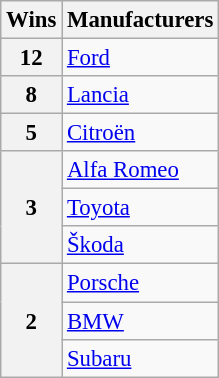<table class="wikitable" style="font-size: 95%;">
<tr>
<th>Wins</th>
<th>Manufacturers</th>
</tr>
<tr>
<th>12</th>
<td> <a href='#'>Ford</a></td>
</tr>
<tr>
<th>8</th>
<td> <a href='#'>Lancia</a></td>
</tr>
<tr>
<th>5</th>
<td> <a href='#'>Citroën</a></td>
</tr>
<tr>
<th rowspan="3">3</th>
<td> <a href='#'>Alfa Romeo</a></td>
</tr>
<tr>
<td> <a href='#'>Toyota</a></td>
</tr>
<tr>
<td> <a href='#'>Škoda</a></td>
</tr>
<tr>
<th rowspan="3">2</th>
<td> <a href='#'>Porsche</a></td>
</tr>
<tr>
<td> <a href='#'>BMW</a></td>
</tr>
<tr>
<td> <a href='#'>Subaru</a></td>
</tr>
</table>
